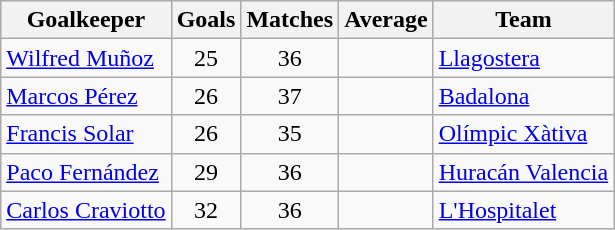<table class="wikitable sortable">
<tr>
<th>Goalkeeper</th>
<th>Goals</th>
<th>Matches</th>
<th>Average</th>
<th>Team</th>
</tr>
<tr>
<td> <a href='#'>Wilfred Muñoz</a></td>
<td align=center>25</td>
<td align=center>36</td>
<td align=center></td>
<td><a href='#'>Llagostera</a></td>
</tr>
<tr>
<td> <a href='#'>Marcos Pérez</a></td>
<td align=center>26</td>
<td align=center>37</td>
<td align=center></td>
<td><a href='#'>Badalona</a></td>
</tr>
<tr>
<td> <a href='#'>Francis Solar</a></td>
<td align=center>26</td>
<td align=center>35</td>
<td align=center></td>
<td><a href='#'>Olímpic Xàtiva</a></td>
</tr>
<tr>
<td> <a href='#'>Paco Fernández</a></td>
<td align=center>29</td>
<td align=center>36</td>
<td align=center></td>
<td><a href='#'>Huracán Valencia</a></td>
</tr>
<tr>
<td> <a href='#'>Carlos Craviotto</a></td>
<td align=center>32</td>
<td align=center>36</td>
<td align=center></td>
<td><a href='#'>L'Hospitalet</a></td>
</tr>
</table>
